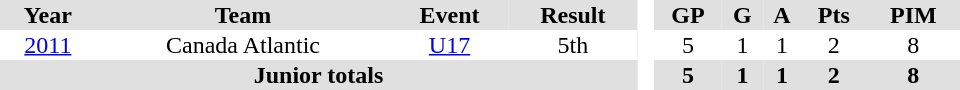<table border="0" cellpadding="1" cellspacing="0" style="text-align:center; width:40em">
<tr ALIGN="center" bgcolor="#e0e0e0">
<th>Year</th>
<th>Team</th>
<th>Event</th>
<th>Result</th>
<th rowspan="99" bgcolor="#ffffff"> </th>
<th>GP</th>
<th>G</th>
<th>A</th>
<th>Pts</th>
<th>PIM</th>
</tr>
<tr ALIGN="center">
<td><a href='#'>2011</a></td>
<td>Canada Atlantic</td>
<td><a href='#'>U17</a></td>
<td>5th</td>
<td>5</td>
<td>1</td>
<td>1</td>
<td>2</td>
<td>8</td>
</tr>
<tr bgcolor="#e0e0e0">
<th colspan="4">Junior totals</th>
<th>5</th>
<th>1</th>
<th>1</th>
<th>2</th>
<th>8</th>
</tr>
</table>
